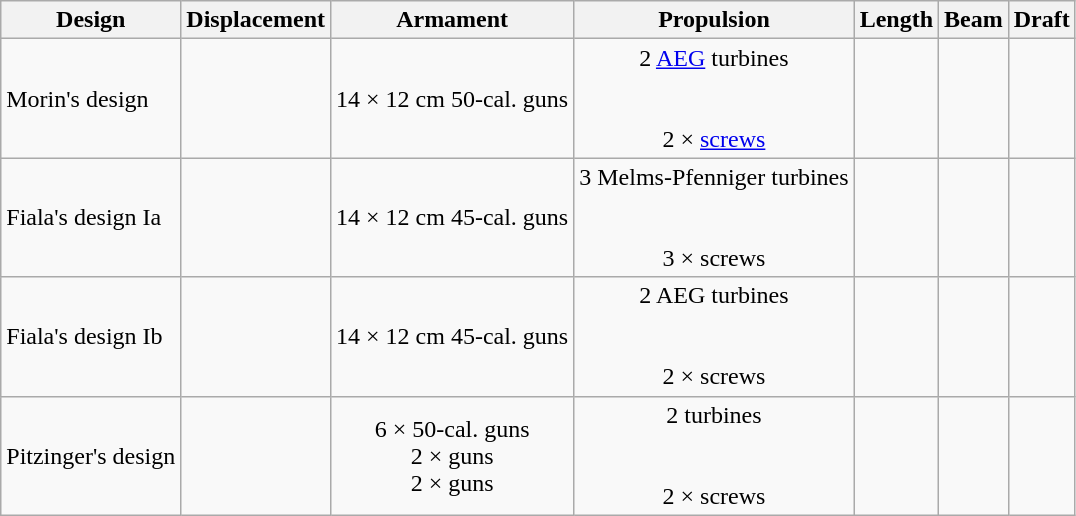<table class=wikitable>
<tr valign=top>
<th>Design</th>
<th>Displacement</th>
<th>Armament</th>
<th>Propulsion</th>
<th>Length</th>
<th>Beam</th>
<th>Draft</th>
</tr>
<tr valign=middle>
<td>Morin's design</td>
<td align=center></td>
<td align=center>14 × 12 cm 50-cal. guns</td>
<td align=center>2 <a href='#'>AEG</a> turbines<br><br><br>2 × <a href='#'>screws</a></td>
<td align=center></td>
<td align=center></td>
<td align=center></td>
</tr>
<tr valign=middle>
<td>Fiala's design Ia</td>
<td align=center></td>
<td align=center>14 × 12 cm 45-cal. guns</td>
<td align=center>3 Melms-Pfenniger turbines<br><br><br>3 × screws</td>
<td align=center></td>
<td align=center></td>
<td align=center></td>
</tr>
<tr valign=middle>
<td>Fiala's design Ib</td>
<td align=center></td>
<td align=center>14 × 12 cm 45-cal. guns</td>
<td align=center>2 AEG turbines<br><br><br>2 × screws</td>
<td align=center></td>
<td align=center></td>
<td align=center></td>
</tr>
<tr valign=middle>
<td>Pitzinger's design</td>
<td align=center></td>
<td align=center>6 ×  50-cal. guns<br>2 ×  guns<br>2 ×  guns</td>
<td align=center>2 turbines<br><br><br>2 × screws</td>
<td align=center></td>
<td align=center></td>
<td align=center></td>
</tr>
</table>
